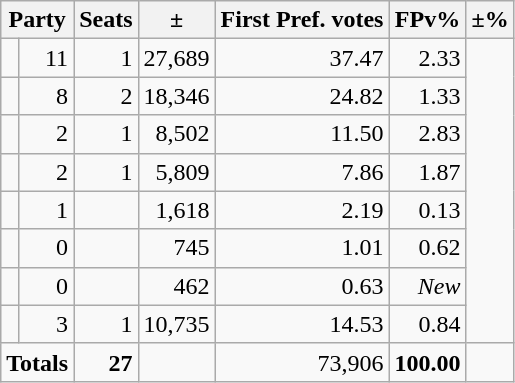<table class=wikitable>
<tr>
<th colspan=2 align=center>Party</th>
<th valign=top>Seats</th>
<th valign=top>±</th>
<th valign=top>First Pref. votes</th>
<th valign=top>FPv%</th>
<th valign=top>±%</th>
</tr>
<tr>
<td></td>
<td align=right>11</td>
<td align=right> 1</td>
<td align=right>27,689</td>
<td align=right>37.47</td>
<td align=right>2.33</td>
</tr>
<tr>
<td></td>
<td align=right>8</td>
<td align=right> 2</td>
<td align=right>18,346</td>
<td align=right>24.82</td>
<td align=right>1.33</td>
</tr>
<tr>
<td></td>
<td align=right>2</td>
<td align=right> 1</td>
<td align=right>8,502</td>
<td align=right>11.50</td>
<td align=right>2.83</td>
</tr>
<tr>
<td></td>
<td align=right>2</td>
<td align=right> 1</td>
<td align=right>5,809</td>
<td align=right>7.86</td>
<td align=right>1.87</td>
</tr>
<tr>
<td></td>
<td align=right>1</td>
<td align=right></td>
<td align=right>1,618</td>
<td align=right>2.19</td>
<td align=right>0.13</td>
</tr>
<tr>
<td></td>
<td align=right>0</td>
<td align=right></td>
<td align=right>745</td>
<td align=right>1.01</td>
<td align=right>0.62</td>
</tr>
<tr>
<td></td>
<td align=right>0</td>
<td align=right></td>
<td align=right>462</td>
<td align=right>0.63</td>
<td align=right><em>New</em></td>
</tr>
<tr>
<td></td>
<td align=right>3</td>
<td align=right> 1</td>
<td align=right>10,735</td>
<td align=right>14.53</td>
<td align=right>0.84</td>
</tr>
<tr>
<td colspan=2 align=center><strong>Totals</strong></td>
<td align=right><strong>27</strong></td>
<td align=center></td>
<td align=right>73,906</td>
<td align=center><strong>100.00</strong></td>
<td align=center></td>
</tr>
</table>
